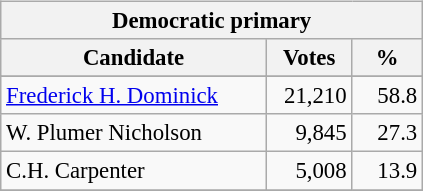<table class="wikitable" align="left" style="margin: 1em 1em 1em 0; font-size: 95%;">
<tr>
<th colspan="3">Democratic primary</th>
</tr>
<tr>
<th colspan="1" style="width: 170px">Candidate</th>
<th style="width: 50px">Votes</th>
<th style="width: 40px">%</th>
</tr>
<tr>
</tr>
<tr>
<td><a href='#'>Frederick H. Dominick</a></td>
<td align="right">21,210</td>
<td align="right">58.8</td>
</tr>
<tr>
<td>W. Plumer Nicholson</td>
<td align="right">9,845</td>
<td align="right">27.3</td>
</tr>
<tr>
<td>C.H. Carpenter</td>
<td align="right">5,008</td>
<td align="right">13.9</td>
</tr>
<tr>
</tr>
</table>
